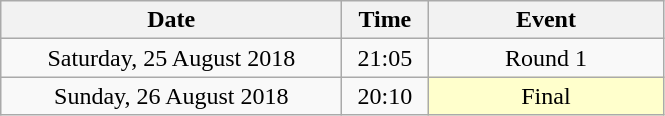<table class = "wikitable" style="text-align:center;">
<tr>
<th width=220>Date</th>
<th width=50>Time</th>
<th width=150>Event</th>
</tr>
<tr>
<td>Saturday, 25 August 2018</td>
<td>21:05</td>
<td>Round 1</td>
</tr>
<tr>
<td>Sunday, 26 August 2018</td>
<td>20:10</td>
<td bgcolor=ffffcc>Final</td>
</tr>
</table>
